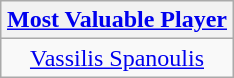<table class=wikitable style="text-align:center; margin:auto">
<tr>
<th><a href='#'>Most Valuable Player</a></th>
</tr>
<tr>
<td> <a href='#'>Vassilis Spanoulis</a></td>
</tr>
</table>
